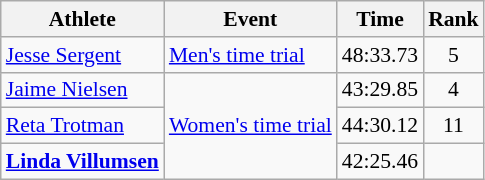<table class="wikitable" style="text-align:center;font-size:90%">
<tr>
<th>Athlete</th>
<th>Event</th>
<th>Time</th>
<th>Rank</th>
</tr>
<tr>
<td align=left><a href='#'>Jesse Sergent</a></td>
<td align=left><a href='#'>Men's time trial</a></td>
<td>48:33.73</td>
<td>5</td>
</tr>
<tr>
<td align=left><a href='#'>Jaime Nielsen</a></td>
<td align=left rowspan=3><a href='#'>Women's time trial</a></td>
<td>43:29.85</td>
<td>4</td>
</tr>
<tr>
<td align=left><a href='#'>Reta Trotman</a></td>
<td>44:30.12</td>
<td>11</td>
</tr>
<tr>
<td align=left><strong><a href='#'>Linda Villumsen</a></strong></td>
<td>42:25.46</td>
<td></td>
</tr>
</table>
